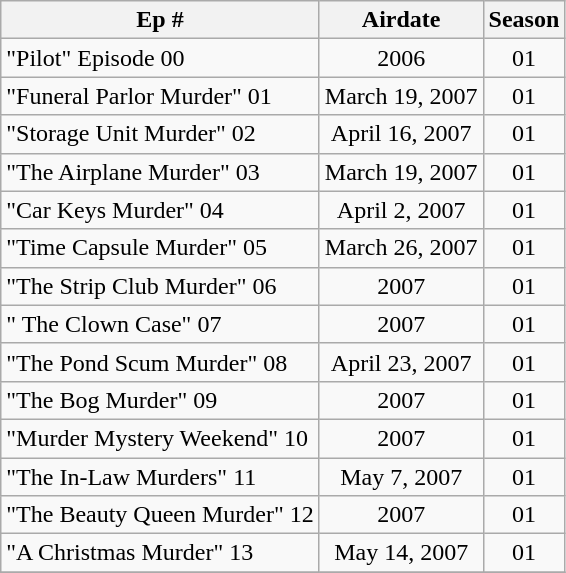<table class="wikitable">
<tr>
<th>Ep #</th>
<th>Airdate</th>
<th>Season</th>
</tr>
<tr>
<td style="text-align: left;">"Pilot" Episode 00</td>
<td style="text-align: center;">2006</td>
<td style="text-align: center;">01</td>
</tr>
<tr>
<td style="text-align: left;">"Funeral Parlor Murder" 01</td>
<td style="text-align: center;">March 19, 2007</td>
<td style="text-align: center;">01</td>
</tr>
<tr>
<td style="text-align: left;">"Storage Unit Murder" 02</td>
<td style="text-align: center;">April 16, 2007</td>
<td style="text-align: center;">01</td>
</tr>
<tr>
<td style="text-align: left;">"The Airplane Murder" 03</td>
<td style="text-align: center;">March 19, 2007</td>
<td style="text-align: center;">01</td>
</tr>
<tr>
<td style="text-align: left;">"Car Keys Murder" 04</td>
<td style="text-align: center;">April 2, 2007</td>
<td style="text-align: center;">01</td>
</tr>
<tr>
<td style="text-align: left;">"Time Capsule Murder" 05</td>
<td style="text-align: center;">March 26, 2007</td>
<td style="text-align: center;">01</td>
</tr>
<tr>
<td style="text-align: left;">"The Strip Club Murder" 06</td>
<td style="text-align: center;">2007</td>
<td style="text-align: center;">01</td>
</tr>
<tr>
<td style="text-align: left;">" The Clown Case" 07</td>
<td style="text-align: center;">2007</td>
<td style="text-align: center;">01</td>
</tr>
<tr>
<td style="text-align: left;">"The Pond Scum Murder" 08</td>
<td style="text-align: center;">April 23, 2007</td>
<td style="text-align: center;">01</td>
</tr>
<tr>
<td style="text-align: left;">"The Bog Murder" 09</td>
<td style="text-align: center;">2007</td>
<td style="text-align: center;">01</td>
</tr>
<tr>
<td style="text-align: left;">"Murder Mystery Weekend" 10</td>
<td style="text-align: center;">2007</td>
<td style="text-align: center;">01</td>
</tr>
<tr>
<td style="text-align: left;">"The In-Law Murders" 11</td>
<td style="text-align: center;">May 7, 2007</td>
<td style="text-align: center;">01</td>
</tr>
<tr>
<td style="text-align: left;">"The Beauty Queen Murder" 12</td>
<td style="text-align: center;">2007</td>
<td style="text-align: center;">01</td>
</tr>
<tr>
<td style="text-align: left;">"A Christmas Murder" 13</td>
<td style="text-align: center;">May 14, 2007</td>
<td style="text-align: center;">01</td>
</tr>
<tr>
</tr>
</table>
